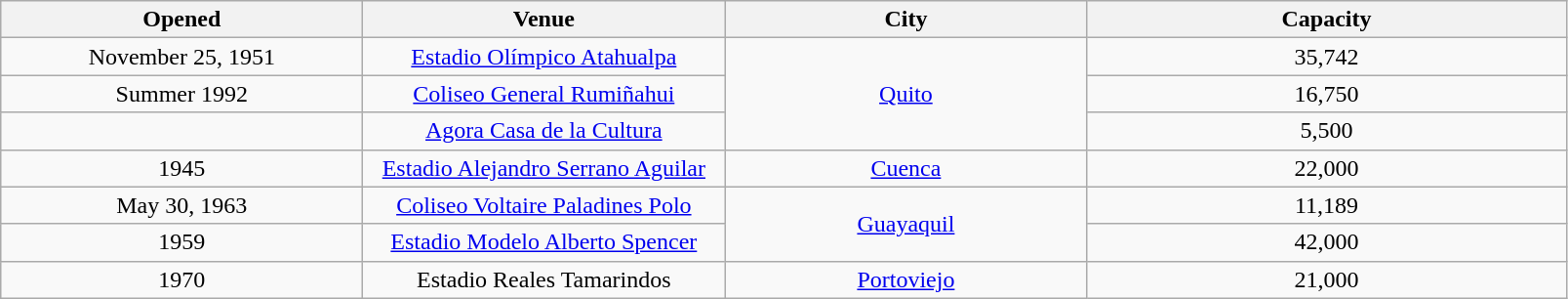<table class="sortable wikitable" style="text-align:center;">
<tr>
<th scope="col" style="width:15em;">Opened</th>
<th scope="col" style="width:15em;">Venue</th>
<th scope="col" style="width:15em;">City</th>
<th scope="col" style="width:20em;">Capacity</th>
</tr>
<tr>
<td>November 25, 1951</td>
<td><a href='#'>Estadio Olímpico Atahualpa</a></td>
<td rowspan="3"><a href='#'>Quito</a></td>
<td>35,742</td>
</tr>
<tr>
<td>Summer 1992</td>
<td><a href='#'>Coliseo General Rumiñahui</a></td>
<td>16,750</td>
</tr>
<tr>
<td></td>
<td><a href='#'>Agora Casa de la Cultura</a></td>
<td>5,500</td>
</tr>
<tr>
<td>1945</td>
<td><a href='#'>Estadio Alejandro Serrano Aguilar</a></td>
<td><a href='#'>Cuenca</a></td>
<td>22,000</td>
</tr>
<tr>
<td>May 30, 1963</td>
<td><a href='#'>Coliseo Voltaire Paladines Polo</a></td>
<td rowspan="2"><a href='#'>Guayaquil</a></td>
<td>11,189</td>
</tr>
<tr>
<td>1959</td>
<td><a href='#'>Estadio Modelo Alberto Spencer</a></td>
<td>42,000</td>
</tr>
<tr>
<td>1970</td>
<td>Estadio Reales Tamarindos</td>
<td><a href='#'>Portoviejo</a></td>
<td>21,000</td>
</tr>
</table>
